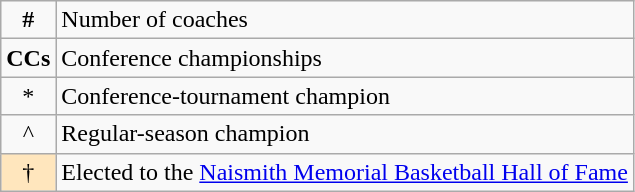<table class="wikitable">
<tr>
<td align="center"><strong>#</strong></td>
<td>Number of coaches</td>
</tr>
<tr>
<td><strong>CCs</strong></td>
<td>Conference championships</td>
</tr>
<tr>
<td align="center">*</td>
<td>Conference-tournament champion</td>
</tr>
<tr>
<td align="center">^</td>
<td>Regular-season champion</td>
</tr>
<tr>
<td bgcolor=#FFE6BD align="center">†</td>
<td>Elected to the <a href='#'>Naismith Memorial Basketball Hall of Fame</a></td>
</tr>
</table>
